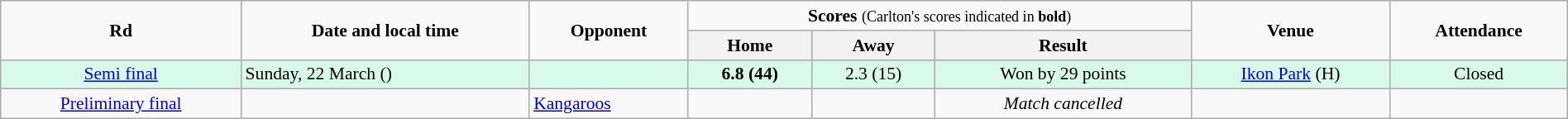<table class="wikitable" style="font-size:90%; text-align:center; width: 100%; margin-left: auto; margin-right: auto;">
<tr>
<td rowspan=2><strong>Rd</strong></td>
<td rowspan=2><strong>Date and local time</strong></td>
<td rowspan=2><strong>Opponent</strong></td>
<td colspan=3><strong>Scores</strong> <small>(Carlton's scores indicated in <strong>bold</strong>)</small></td>
<td rowspan=2><strong>Venue</strong></td>
<td rowspan=2><strong>Attendance</strong></td>
</tr>
<tr>
<th>Home</th>
<th>Away</th>
<th>Result</th>
</tr>
<tr style="background:#d9f9e9;">
<td><a href='#'>Semi final</a></td>
<td align=left>Sunday, 22 March ()</td>
<td align=left></td>
<td><strong>6.8 (44)</strong></td>
<td>2.3 (15)</td>
<td>Won by 29 points</td>
<td><a href='#'>Ikon Park</a> (H)</td>
<td>Closed</td>
</tr>
<tr>
<td><a href='#'>Preliminary final</a></td>
<td align=left></td>
<td align=left><a href='#'>Kangaroos</a></td>
<td></td>
<td></td>
<td><em>Match cancelled</em></td>
<td></td>
<td></td>
</tr>
</table>
